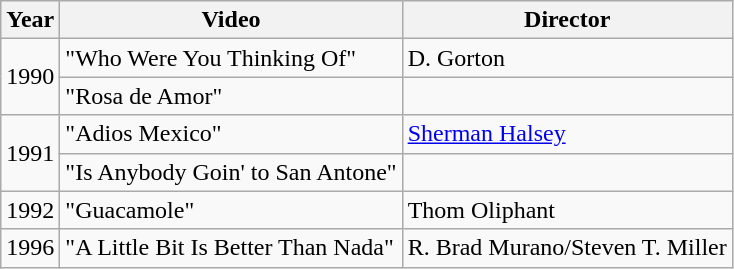<table class="wikitable">
<tr>
<th>Year</th>
<th>Video</th>
<th>Director</th>
</tr>
<tr>
<td rowspan="2">1990</td>
<td>"Who Were You Thinking Of"</td>
<td>D. Gorton</td>
</tr>
<tr>
<td>"Rosa de Amor"</td>
</tr>
<tr>
<td rowspan="2">1991</td>
<td>"Adios Mexico"</td>
<td><a href='#'>Sherman Halsey</a></td>
</tr>
<tr>
<td>"Is Anybody Goin' to San Antone"</td>
</tr>
<tr>
<td>1992</td>
<td>"Guacamole"</td>
<td>Thom Oliphant</td>
</tr>
<tr>
<td>1996</td>
<td>"A Little Bit Is Better Than Nada"</td>
<td>R. Brad Murano/Steven T. Miller</td>
</tr>
</table>
